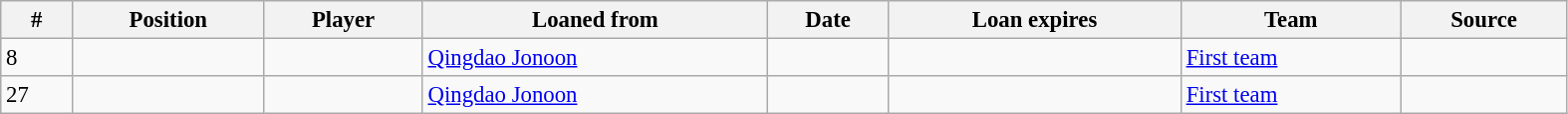<table width=83% class="wikitable sortable" style="text-align:center; font-size:95%; text-align:left">
<tr>
<th><strong>#</strong></th>
<th><strong>Position </strong></th>
<th><strong>Player </strong></th>
<th><strong>Loaned from</strong></th>
<th><strong>Date </strong></th>
<th><strong>Loan expires </strong></th>
<th><strong>Team</strong></th>
<th><strong>Source</strong></th>
</tr>
<tr>
<td>8</td>
<td></td>
<td></td>
<td> <a href='#'>Qingdao Jonoon</a></td>
<td></td>
<td></td>
<td><a href='#'>First team</a></td>
<td></td>
</tr>
<tr>
<td>27</td>
<td></td>
<td></td>
<td> <a href='#'>Qingdao Jonoon</a></td>
<td></td>
<td></td>
<td><a href='#'>First team</a></td>
<td></td>
</tr>
</table>
